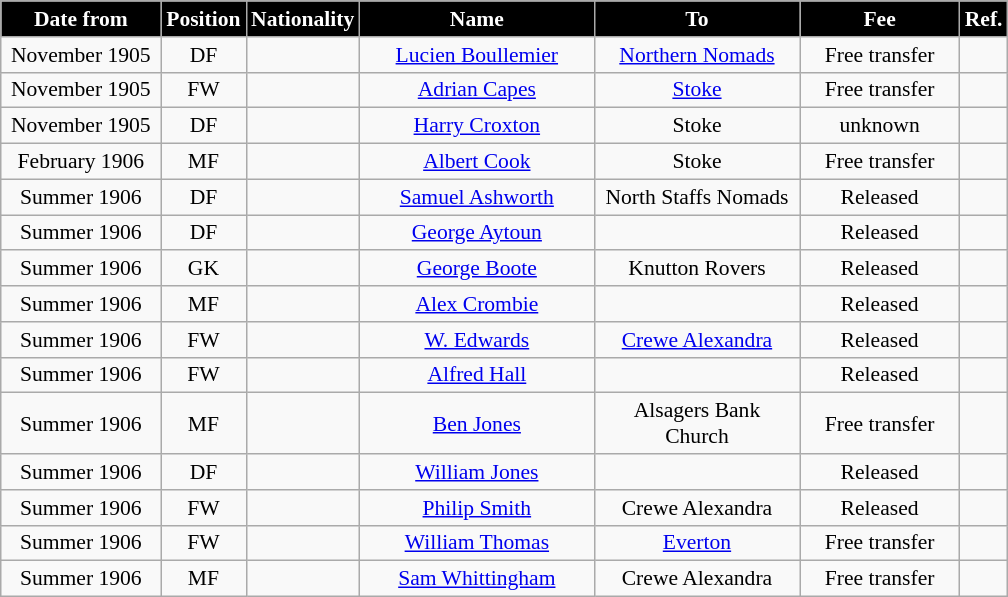<table class="wikitable" style="text-align:center; font-size:90%; ">
<tr>
<th style="background:#000000; color:white; width:100px;">Date from</th>
<th style="background:#000000; color:white; width:50px;">Position</th>
<th style="background:#000000; color:white; width:50px;">Nationality</th>
<th style="background:#000000; color:white; width:150px;">Name</th>
<th style="background:#000000; color:white; width:130px;">To</th>
<th style="background:#000000; color:white; width:100px;">Fee</th>
<th style="background:#000000; color:white; width:25px;">Ref.</th>
</tr>
<tr>
<td>November 1905</td>
<td>DF</td>
<td></td>
<td><a href='#'>Lucien Boullemier</a></td>
<td><a href='#'>Northern Nomads</a></td>
<td>Free transfer</td>
<td></td>
</tr>
<tr>
<td>November 1905</td>
<td>FW</td>
<td></td>
<td><a href='#'>Adrian Capes</a></td>
<td><a href='#'>Stoke</a></td>
<td>Free transfer</td>
<td></td>
</tr>
<tr>
<td>November 1905</td>
<td>DF</td>
<td></td>
<td><a href='#'>Harry Croxton</a></td>
<td>Stoke</td>
<td>unknown</td>
<td></td>
</tr>
<tr>
<td>February 1906</td>
<td>MF</td>
<td></td>
<td><a href='#'>Albert Cook</a></td>
<td>Stoke</td>
<td>Free transfer</td>
<td></td>
</tr>
<tr>
<td>Summer 1906</td>
<td>DF</td>
<td></td>
<td><a href='#'>Samuel Ashworth</a></td>
<td>North Staffs Nomads</td>
<td>Released</td>
<td></td>
</tr>
<tr>
<td>Summer 1906</td>
<td>DF</td>
<td></td>
<td><a href='#'>George Aytoun</a></td>
<td></td>
<td>Released</td>
<td></td>
</tr>
<tr>
<td>Summer 1906</td>
<td>GK</td>
<td></td>
<td><a href='#'>George Boote</a></td>
<td>Knutton Rovers</td>
<td>Released</td>
<td></td>
</tr>
<tr>
<td>Summer 1906</td>
<td>MF</td>
<td></td>
<td><a href='#'>Alex Crombie</a></td>
<td></td>
<td>Released</td>
<td></td>
</tr>
<tr>
<td>Summer 1906</td>
<td>FW</td>
<td></td>
<td><a href='#'>W. Edwards</a></td>
<td><a href='#'>Crewe Alexandra</a></td>
<td>Released</td>
<td></td>
</tr>
<tr>
<td>Summer 1906</td>
<td>FW</td>
<td></td>
<td><a href='#'>Alfred Hall</a></td>
<td></td>
<td>Released</td>
<td></td>
</tr>
<tr>
<td>Summer 1906</td>
<td>MF</td>
<td></td>
<td><a href='#'>Ben Jones</a></td>
<td>Alsagers Bank Church</td>
<td>Free transfer</td>
<td></td>
</tr>
<tr>
<td>Summer 1906</td>
<td>DF</td>
<td></td>
<td><a href='#'>William Jones</a></td>
<td></td>
<td>Released</td>
<td></td>
</tr>
<tr>
<td>Summer 1906</td>
<td>FW</td>
<td></td>
<td><a href='#'>Philip Smith</a></td>
<td>Crewe Alexandra</td>
<td>Released</td>
<td></td>
</tr>
<tr>
<td>Summer 1906</td>
<td>FW</td>
<td></td>
<td><a href='#'>William Thomas</a></td>
<td><a href='#'>Everton</a></td>
<td>Free transfer</td>
<td></td>
</tr>
<tr>
<td>Summer 1906</td>
<td>MF</td>
<td></td>
<td><a href='#'>Sam Whittingham</a></td>
<td>Crewe Alexandra</td>
<td>Free transfer</td>
<td></td>
</tr>
</table>
